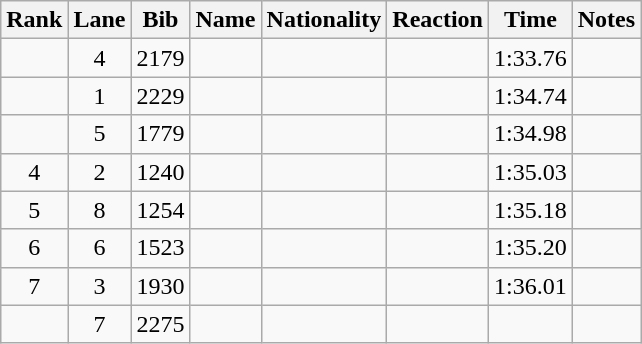<table class="wikitable sortable" style="text-align:center">
<tr>
<th>Rank</th>
<th>Lane</th>
<th>Bib</th>
<th>Name</th>
<th>Nationality</th>
<th>Reaction</th>
<th>Time</th>
<th>Notes</th>
</tr>
<tr>
<td></td>
<td>4</td>
<td>2179</td>
<td align=left></td>
<td align=left></td>
<td></td>
<td>1:33.76</td>
<td></td>
</tr>
<tr>
<td></td>
<td>1</td>
<td>2229</td>
<td align=left></td>
<td align=left></td>
<td></td>
<td>1:34.74</td>
<td></td>
</tr>
<tr>
<td></td>
<td>5</td>
<td>1779</td>
<td align=left></td>
<td align=left></td>
<td></td>
<td>1:34.98</td>
<td></td>
</tr>
<tr>
<td>4</td>
<td>2</td>
<td>1240</td>
<td align=left></td>
<td align=left></td>
<td></td>
<td>1:35.03</td>
<td></td>
</tr>
<tr>
<td>5</td>
<td>8</td>
<td>1254</td>
<td align=left></td>
<td align=left></td>
<td></td>
<td>1:35.18</td>
<td></td>
</tr>
<tr>
<td>6</td>
<td>6</td>
<td>1523</td>
<td align=left></td>
<td align=left></td>
<td></td>
<td>1:35.20</td>
<td></td>
</tr>
<tr>
<td>7</td>
<td>3</td>
<td>1930</td>
<td align=left></td>
<td align=left></td>
<td></td>
<td>1:36.01</td>
<td></td>
</tr>
<tr>
<td></td>
<td>7</td>
<td>2275</td>
<td align=left></td>
<td align=left></td>
<td></td>
<td></td>
<td><strong></strong></td>
</tr>
</table>
